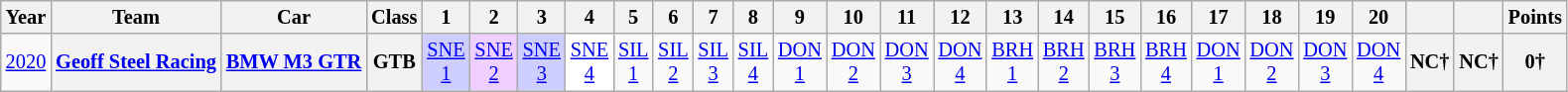<table class="wikitable" style="text-align:center; font-size:85%">
<tr>
<th>Year</th>
<th>Team</th>
<th>Car</th>
<th>Class</th>
<th>1</th>
<th>2</th>
<th>3</th>
<th>4</th>
<th>5</th>
<th>6</th>
<th>7</th>
<th>8</th>
<th>9</th>
<th>10</th>
<th>11</th>
<th>12</th>
<th>13</th>
<th>14</th>
<th>15</th>
<th>16</th>
<th>17</th>
<th>18</th>
<th>19</th>
<th>20</th>
<th></th>
<th></th>
<th>Points</th>
</tr>
<tr>
<td><a href='#'>2020</a></td>
<th><a href='#'>Geoff Steel Racing</a></th>
<th><a href='#'>BMW M3 GTR</a></th>
<th align=center><strong><span>GTB</span></strong></th>
<td style="background:#CFCFFF;"><a href='#'>SNE<br>1</a><br></td>
<td style="background:#EFCFFF;"><a href='#'>SNE<br>2</a><br></td>
<td style="background:#CFCFFF;"><a href='#'>SNE<br>3</a><br></td>
<td style="background:#FFFFFF;"><a href='#'>SNE<br>4</a><br></td>
<td style="background:#;"><a href='#'>SIL<br>1</a></td>
<td style="background:#;"><a href='#'>SIL<br>2</a></td>
<td style="background:#;"><a href='#'>SIL<br>3</a></td>
<td style="background:#;"><a href='#'>SIL<br>4</a></td>
<td style="background:#;"><a href='#'>DON<br>1</a></td>
<td style="background:#;"><a href='#'>DON<br>2</a></td>
<td style="background:#;"><a href='#'>DON<br>3</a></td>
<td style="background:#;"><a href='#'>DON<br>4</a></td>
<td style="background:#;"><a href='#'>BRH<br>1</a></td>
<td style="background:#;"><a href='#'>BRH<br>2</a></td>
<td style="background:#;"><a href='#'>BRH<br>3</a></td>
<td style="background:#;"><a href='#'>BRH<br>4</a></td>
<td style="background:#;"><a href='#'>DON<br>1</a></td>
<td style="background:#;"><a href='#'>DON<br>2</a></td>
<td style="background:#;"><a href='#'>DON<br>3</a></td>
<td style="background:#;"><a href='#'>DON<br>4</a></td>
<th>NC†</th>
<th>NC†</th>
<th>0†</th>
</tr>
</table>
